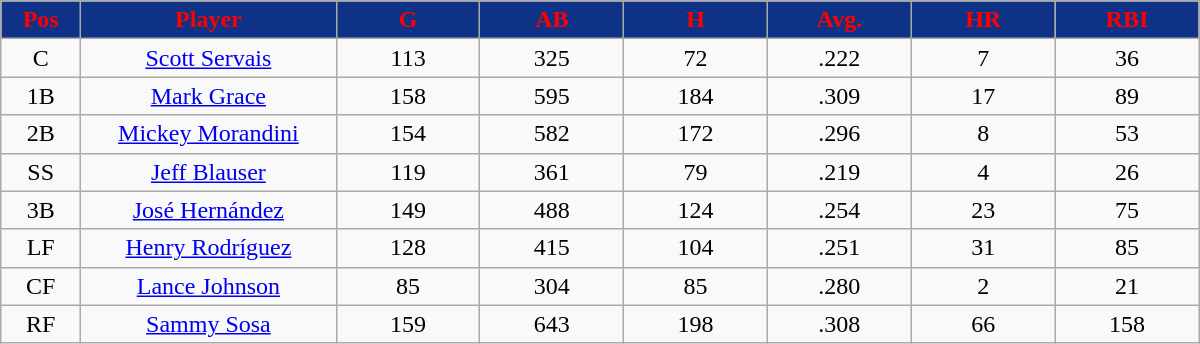<table class="wikitable sortable">
<tr>
<th style="background:#0e3386;color:red;" width="5%">Pos</th>
<th style="background:#0e3386;color:red;" width="16%">Player</th>
<th style="background:#0e3386;color:red;" width="9%">G</th>
<th style="background:#0e3386;color:red;" width="9%">AB</th>
<th style="background:#0e3386;color:red;" width="9%">H</th>
<th style="background:#0e3386;color:red;" width="9%">Avg.</th>
<th style="background:#0e3386;color:red;" width="9%">HR</th>
<th style="background:#0e3386;color:red;" width="9%">RBI</th>
</tr>
<tr align="center">
<td>C</td>
<td><a href='#'>Scott Servais</a></td>
<td>113</td>
<td>325</td>
<td>72</td>
<td>.222</td>
<td>7</td>
<td>36</td>
</tr>
<tr align="center">
<td>1B</td>
<td><a href='#'>Mark Grace</a></td>
<td>158</td>
<td>595</td>
<td>184</td>
<td>.309</td>
<td>17</td>
<td>89</td>
</tr>
<tr align="center">
<td>2B</td>
<td><a href='#'>Mickey Morandini</a></td>
<td>154</td>
<td>582</td>
<td>172</td>
<td>.296</td>
<td>8</td>
<td>53</td>
</tr>
<tr align="center">
<td>SS</td>
<td><a href='#'>Jeff Blauser</a></td>
<td>119</td>
<td>361</td>
<td>79</td>
<td>.219</td>
<td>4</td>
<td>26</td>
</tr>
<tr align="center">
<td>3B</td>
<td><a href='#'>José Hernández</a></td>
<td>149</td>
<td>488</td>
<td>124</td>
<td>.254</td>
<td>23</td>
<td>75</td>
</tr>
<tr align="center">
<td>LF</td>
<td><a href='#'>Henry Rodríguez</a></td>
<td>128</td>
<td>415</td>
<td>104</td>
<td>.251</td>
<td>31</td>
<td>85</td>
</tr>
<tr align="center">
<td>CF</td>
<td><a href='#'>Lance Johnson</a></td>
<td>85</td>
<td>304</td>
<td>85</td>
<td>.280</td>
<td>2</td>
<td>21</td>
</tr>
<tr align="center">
<td>RF</td>
<td><a href='#'>Sammy Sosa</a></td>
<td>159</td>
<td>643</td>
<td>198</td>
<td>.308</td>
<td>66</td>
<td>158</td>
</tr>
</table>
